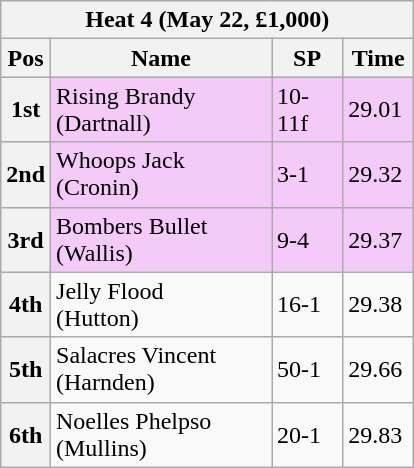<table class="wikitable">
<tr>
<th colspan="6">Heat 4 (May 22, £1,000)</th>
</tr>
<tr>
<th width=20>Pos</th>
<th width=140>Name</th>
<th width=40>SP</th>
<th width=40>Time</th>
</tr>
<tr style="background: #f4caf9;">
<th>1st</th>
<td>Rising Brandy<br>(Dartnall)</td>
<td>10-11f</td>
<td>29.01</td>
</tr>
<tr style="background: #f4caf9;">
<th>2nd</th>
<td>Whoops Jack<br> (Cronin)</td>
<td>3-1</td>
<td>29.32</td>
</tr>
<tr style="background: #f4caf9;">
<th>3rd</th>
<td>Bombers Bullet<br>(Wallis)</td>
<td>9-4</td>
<td>29.37</td>
</tr>
<tr>
<th>4th</th>
<td>Jelly Flood <br>(Hutton)</td>
<td>16-1</td>
<td>29.38</td>
</tr>
<tr>
<th>5th</th>
<td>Salacres Vincent<br>(Harnden)</td>
<td>50-1</td>
<td>29.66</td>
</tr>
<tr>
<th>6th</th>
<td>Noelles Phelpso<br>(Mullins)</td>
<td>20-1</td>
<td>29.83</td>
</tr>
</table>
